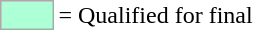<table>
<tr>
<td style="background-color:#ADFFD6; border:1px solid #aaaaaa; width:2em;"></td>
<td>= Qualified for final</td>
</tr>
</table>
